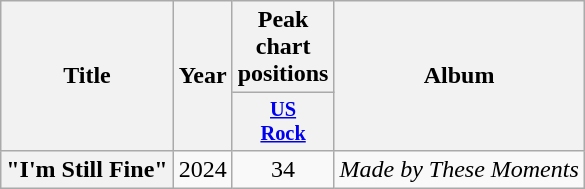<table class="wikitable plainrowheaders" style="text-align:center;">
<tr>
<th scope="col" rowspan="2">Title</th>
<th scope="col" rowspan="2">Year</th>
<th scope="col" colspan="1">Peak chart positions</th>
<th scope="col" rowspan="2">Album</th>
</tr>
<tr>
<th scope="col" style="width:2.5em;font-size:85%;"><a href='#'>US<br>Rock</a><br></th>
</tr>
<tr>
<th scope="row">"I'm Still Fine"</th>
<td>2024</td>
<td>34</td>
<td><em>Made by These Moments</em></td>
</tr>
</table>
